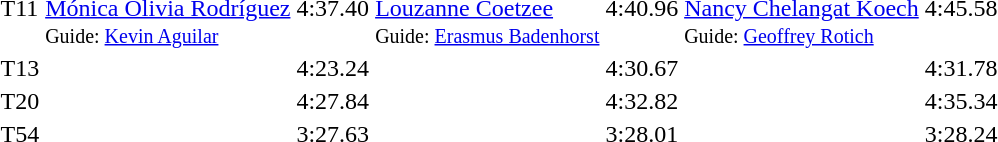<table>
<tr>
<td>T11 <br></td>
<td><br><a href='#'>Mónica Olivia Rodríguez</a><br><small>Guide: <a href='#'>Kevin Aguilar</a></small></td>
<td>4:37.40 <strong></strong></td>
<td><br><a href='#'>Louzanne Coetzee</a><br><small>Guide: <a href='#'>Erasmus Badenhorst</a></small></td>
<td>4:40.96 </td>
<td><br><a href='#'>Nancy Chelangat Koech</a><br><small>Guide: <a href='#'>Geoffrey Rotich</a></small></td>
<td>4:45.58</td>
</tr>
<tr>
<td>T13 <br></td>
<td></td>
<td>4:23.24</td>
<td></td>
<td>4:30.67</td>
<td></td>
<td>4:31.78</td>
</tr>
<tr>
<td>T20 <br></td>
<td></td>
<td>4:27.84</td>
<td></td>
<td>4:32.82</td>
<td></td>
<td>4:35.34</td>
</tr>
<tr>
<td>T54 <br></td>
<td></td>
<td>3:27.63</td>
<td></td>
<td>3:28.01</td>
<td></td>
<td>3:28.24</td>
</tr>
</table>
